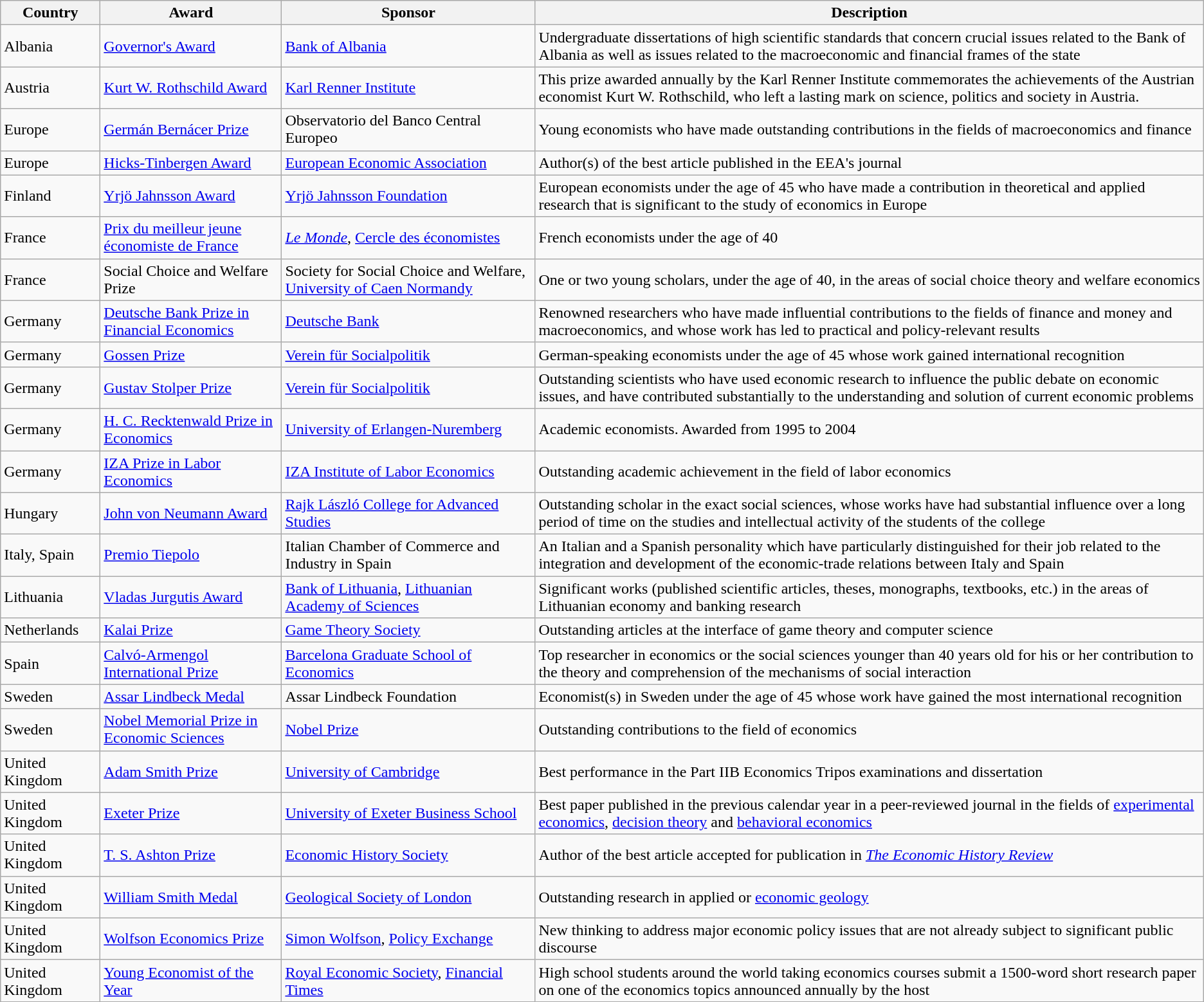<table class="wikitable sortable">
<tr>
<th style="width:6em;">Country</th>
<th>Award</th>
<th>Sponsor</th>
<th>Description</th>
</tr>
<tr>
<td>Albania</td>
<td><a href='#'>Governor's Award</a></td>
<td><a href='#'>Bank of Albania</a></td>
<td>Undergraduate dissertations of high scientific standards that concern crucial issues related to the Bank of Albania as well as issues related to the macroeconomic and financial frames of the state</td>
</tr>
<tr>
<td>Austria</td>
<td><a href='#'>Kurt W. Rothschild Award</a></td>
<td><a href='#'>Karl Renner Institute</a></td>
<td>This prize awarded annually by the Karl Renner Institute commemorates the achievements of the Austrian economist Kurt W. Rothschild, who left a lasting mark on science, politics and society in Austria.</td>
</tr>
<tr>
<td>Europe</td>
<td><a href='#'>Germán Bernácer Prize</a></td>
<td>Observatorio del Banco Central Europeo</td>
<td>Young economists who have made outstanding contributions in the fields of macroeconomics and finance</td>
</tr>
<tr>
<td>Europe</td>
<td><a href='#'>Hicks-Tinbergen Award</a></td>
<td><a href='#'>European Economic Association</a></td>
<td>Author(s) of the best article published in the EEA's journal</td>
</tr>
<tr>
<td>Finland</td>
<td><a href='#'>Yrjö Jahnsson Award</a></td>
<td><a href='#'>Yrjö Jahnsson Foundation</a></td>
<td>European economists under the age of 45 who have made a contribution in theoretical and applied research that is significant to the study of economics in Europe</td>
</tr>
<tr>
<td>France</td>
<td><a href='#'>Prix du meilleur jeune économiste de France</a></td>
<td><em><a href='#'>Le Monde</a></em>, <a href='#'>Cercle des économistes</a></td>
<td>French economists under the age of 40</td>
</tr>
<tr>
<td>France</td>
<td>Social Choice and Welfare Prize</td>
<td>Society for Social Choice and Welfare, <a href='#'>University of Caen Normandy</a></td>
<td>One or two young scholars, under the age of 40, in the areas of social choice theory and welfare economics</td>
</tr>
<tr>
<td>Germany</td>
<td><a href='#'>Deutsche Bank Prize in Financial Economics</a></td>
<td><a href='#'>Deutsche Bank</a></td>
<td>Renowned researchers who have made influential contributions to the fields of finance and money and macroeconomics, and whose work has led to practical and policy-relevant results</td>
</tr>
<tr>
<td>Germany</td>
<td><a href='#'>Gossen Prize</a></td>
<td><a href='#'>Verein für Socialpolitik</a></td>
<td>German-speaking economists under the age of 45 whose work gained international recognition</td>
</tr>
<tr>
<td>Germany</td>
<td><a href='#'>Gustav Stolper Prize</a></td>
<td><a href='#'>Verein für Socialpolitik</a></td>
<td>Outstanding scientists who have used economic research to influence the public debate on economic issues, and have contributed substantially to the understanding and solution of current economic problems</td>
</tr>
<tr>
<td>Germany</td>
<td><a href='#'>H. C. Recktenwald Prize in Economics</a></td>
<td><a href='#'>University of Erlangen-Nuremberg</a></td>
<td>Academic economists. Awarded from 1995 to 2004</td>
</tr>
<tr>
<td>Germany</td>
<td><a href='#'>IZA Prize in Labor Economics</a></td>
<td><a href='#'>IZA Institute of Labor Economics</a></td>
<td>Outstanding academic achievement in the field of labor economics</td>
</tr>
<tr>
<td>Hungary</td>
<td><a href='#'>John von Neumann Award</a></td>
<td><a href='#'>Rajk László College for Advanced Studies</a></td>
<td>Outstanding scholar in the exact social sciences, whose works have had substantial influence over a long period of time on the studies and intellectual activity of the students of the college</td>
</tr>
<tr>
<td>Italy, Spain</td>
<td><a href='#'>Premio Tiepolo</a></td>
<td>Italian Chamber of Commerce and Industry in Spain</td>
<td>An Italian and a Spanish personality which have particularly distinguished for their job related to the integration and development of the economic-trade relations between Italy and Spain</td>
</tr>
<tr>
<td>Lithuania</td>
<td><a href='#'>Vladas Jurgutis Award</a></td>
<td><a href='#'>Bank of Lithuania</a>, <a href='#'>Lithuanian Academy of Sciences</a></td>
<td>Significant works (published scientific articles, theses, monographs, textbooks, etc.) in the areas of Lithuanian economy and banking research</td>
</tr>
<tr>
<td>Netherlands</td>
<td><a href='#'>Kalai Prize</a></td>
<td><a href='#'>Game Theory Society</a></td>
<td>Outstanding articles at the interface of game theory and computer science</td>
</tr>
<tr>
<td>Spain</td>
<td><a href='#'>Calvó-Armengol International Prize</a></td>
<td><a href='#'>Barcelona Graduate School of Economics</a></td>
<td>Top researcher in economics or the social sciences younger than 40 years old for his or her contribution to the theory and comprehension of the mechanisms of social interaction</td>
</tr>
<tr>
<td>Sweden</td>
<td><a href='#'>Assar Lindbeck Medal</a></td>
<td>Assar Lindbeck Foundation</td>
<td>Economist(s) in Sweden under the age of 45 whose work have gained the most international recognition</td>
</tr>
<tr>
<td>Sweden</td>
<td><a href='#'>Nobel Memorial Prize in Economic Sciences</a></td>
<td><a href='#'>Nobel Prize</a></td>
<td>Outstanding contributions to the field of economics</td>
</tr>
<tr>
<td>United Kingdom</td>
<td><a href='#'>Adam Smith Prize</a></td>
<td><a href='#'>University of Cambridge</a></td>
<td>Best performance in the Part IIB Economics Tripos examinations and dissertation</td>
</tr>
<tr>
<td>United Kingdom</td>
<td><a href='#'>Exeter Prize</a></td>
<td><a href='#'>University of Exeter Business School</a></td>
<td>Best paper published in the previous calendar year in a peer-reviewed journal in the fields of <a href='#'>experimental economics</a>, <a href='#'>decision theory</a> and <a href='#'>behavioral economics</a></td>
</tr>
<tr>
<td>United Kingdom</td>
<td><a href='#'>T. S. Ashton Prize</a></td>
<td><a href='#'>Economic History Society</a></td>
<td>Author of the best article accepted for publication in <em><a href='#'>The Economic History Review</a></em></td>
</tr>
<tr>
<td>United Kingdom</td>
<td><a href='#'>William Smith Medal</a></td>
<td><a href='#'>Geological Society of London</a></td>
<td>Outstanding research in applied or <a href='#'>economic geology</a></td>
</tr>
<tr>
<td>United Kingdom</td>
<td><a href='#'>Wolfson Economics Prize</a></td>
<td><a href='#'>Simon Wolfson</a>, <a href='#'>Policy Exchange</a></td>
<td>New thinking to address major economic policy issues that are not already subject to significant public discourse</td>
</tr>
<tr>
<td>United Kingdom</td>
<td><a href='#'>Young Economist of the Year</a></td>
<td><a href='#'>Royal Economic Society</a>, <a href='#'>Financial Times</a></td>
<td>High school students around the world taking economics courses submit a 1500-word short research paper on one of the economics topics announced annually by the host</td>
</tr>
</table>
